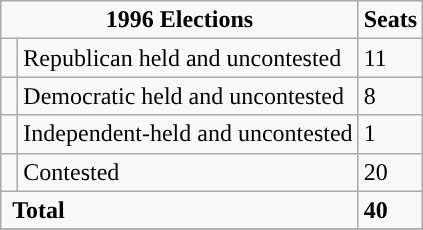<table class="wikitable">
<tr>
<td colspan="2" rowspan="1" align="center"><strong>1996 Elections</strong></td>
<td valign="top"><strong>Seats</strong></td>
</tr>
<tr>
<td style="background-color:"> </td>
<td>Republican held and uncontested</td>
<td>11</td>
</tr>
<tr>
<td style="background-color:"> </td>
<td>Democratic held and uncontested</td>
<td>8</td>
</tr>
<tr>
<td style="background-color:"> </td>
<td>Independent-held and uncontested</td>
<td>1</td>
</tr>
<tr>
<td style="background-color:"> </td>
<td>Contested</td>
<td>20</td>
</tr>
<tr>
<td colspan="2" rowspan="1"> <strong>Total</strong><br></td>
<td><strong>40</strong></td>
</tr>
<tr>
</tr>
</table>
